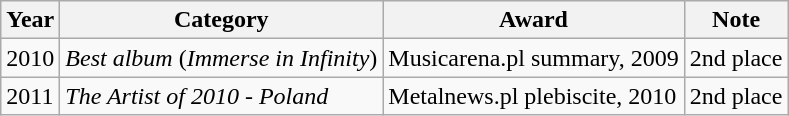<table class="wikitable">
<tr>
<th>Year</th>
<th>Category</th>
<th>Award</th>
<th>Note</th>
</tr>
<tr>
<td>2010</td>
<td><em>Best album</em> (<em>Immerse in Infinity</em>)</td>
<td>Musicarena.pl summary, 2009</td>
<td>2nd place</td>
</tr>
<tr>
<td>2011</td>
<td><em>The Artist of 2010 - Poland</em></td>
<td>Metalnews.pl plebiscite, 2010</td>
<td>2nd place</td>
</tr>
</table>
